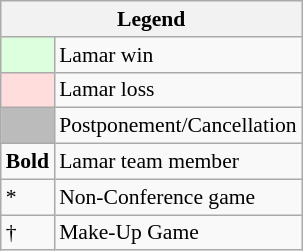<table class="wikitable" style="font-size:90%">
<tr>
<th colspan="2">Legend</th>
</tr>
<tr 0>
<td bgcolor="#ddffdd"> </td>
<td>Lamar win</td>
</tr>
<tr>
<td bgcolor="#ffdddd"> </td>
<td>Lamar loss</td>
</tr>
<tr>
<td bgcolor="#bbbbbb"> </td>
<td>Postponement/Cancellation</td>
</tr>
<tr>
<td><strong>Bold</strong></td>
<td>Lamar team member</td>
</tr>
<tr>
<td>*</td>
<td>Non-Conference game</td>
</tr>
<tr>
<td>†</td>
<td>Make-Up Game</td>
</tr>
</table>
